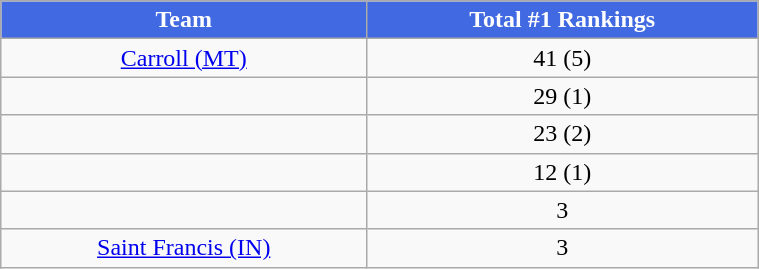<table class="wikitable" style="width:40%;">
<tr>
<th style="background:#4169E1; color:white;">Team</th>
<th style="background:#4169E1; color:white;">Total #1 Rankings</th>
</tr>
<tr style="text-align:center;">
<td><a href='#'>Carroll (MT)</a></td>
<td>41 (5)</td>
</tr>
<tr style="text-align:center;">
<td></td>
<td>29 (1)</td>
</tr>
<tr style="text-align:center;">
<td></td>
<td>23 (2)</td>
</tr>
<tr style="text-align:center;">
<td></td>
<td>12 (1)</td>
</tr>
<tr style="text-align:center;">
<td></td>
<td>3</td>
</tr>
<tr style="text-align:center;">
<td><a href='#'>Saint Francis (IN)</a></td>
<td>3</td>
</tr>
</table>
